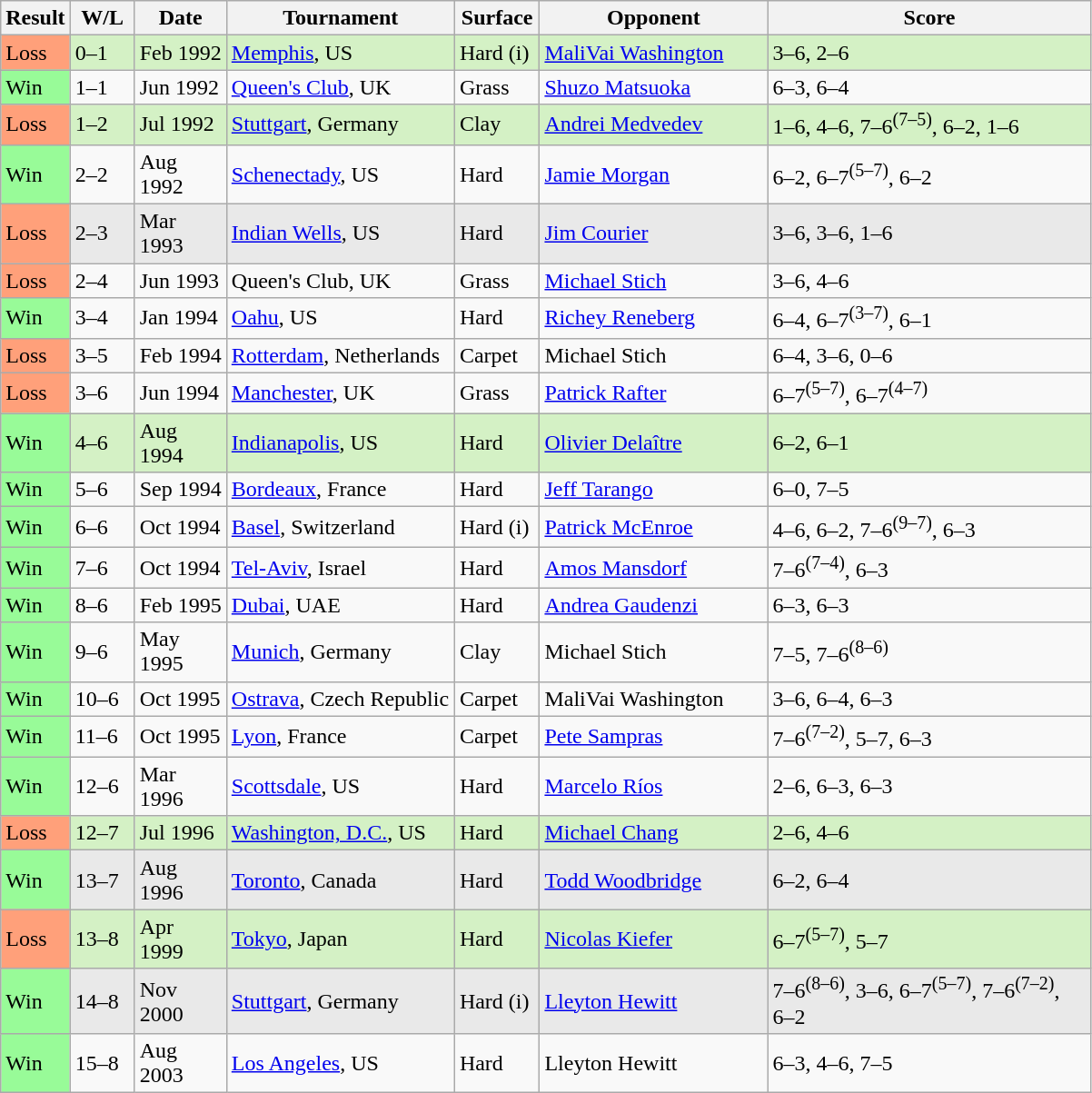<table class="sortable wikitable">
<tr>
<th style="width:40px">Result</th>
<th style="width:40px" class="unsortable">W/L</th>
<th style="width:60px">Date</th>
<th style="width:160px">Tournament</th>
<th style="width:55px">Surface</th>
<th style="width:160px">Opponent</th>
<th style="width:230px" class="unsortable">Score</th>
</tr>
<tr style="background:#d4f1c5;">
<td style="background:#ffa07a;">Loss</td>
<td>0–1</td>
<td>Feb 1992</td>
<td><a href='#'>Memphis</a>, US</td>
<td>Hard (i)</td>
<td> <a href='#'>MaliVai Washington</a></td>
<td>3–6, 2–6</td>
</tr>
<tr>
<td style="background:#98fb98;">Win</td>
<td>1–1</td>
<td>Jun 1992</td>
<td><a href='#'>Queen's Club</a>, UK</td>
<td>Grass</td>
<td> <a href='#'>Shuzo Matsuoka</a></td>
<td>6–3, 6–4</td>
</tr>
<tr style="background:#d4f1c5;">
<td style="background:#ffa07a;">Loss</td>
<td>1–2</td>
<td>Jul 1992</td>
<td><a href='#'>Stuttgart</a>, Germany</td>
<td>Clay</td>
<td> <a href='#'>Andrei Medvedev</a></td>
<td>1–6, 4–6, 7–6<sup>(7–5)</sup>, 6–2, 1–6</td>
</tr>
<tr>
<td style="background:#98fb98;">Win</td>
<td>2–2</td>
<td>Aug 1992</td>
<td><a href='#'>Schenectady</a>, US</td>
<td>Hard</td>
<td> <a href='#'>Jamie Morgan</a></td>
<td>6–2, 6–7<sup>(5–7)</sup>, 6–2</td>
</tr>
<tr style="background:#e9e9e9;">
<td style="background:#ffa07a;">Loss</td>
<td>2–3</td>
<td>Mar 1993</td>
<td><a href='#'>Indian Wells</a>, US</td>
<td>Hard</td>
<td> <a href='#'>Jim Courier</a></td>
<td>3–6, 3–6, 1–6</td>
</tr>
<tr>
<td style="background:#ffa07a;">Loss</td>
<td>2–4</td>
<td>Jun 1993</td>
<td>Queen's Club, UK</td>
<td>Grass</td>
<td> <a href='#'>Michael Stich</a></td>
<td>3–6, 4–6</td>
</tr>
<tr>
<td style="background:#98fb98;">Win</td>
<td>3–4</td>
<td>Jan 1994</td>
<td><a href='#'>Oahu</a>, US</td>
<td>Hard</td>
<td> <a href='#'>Richey Reneberg</a></td>
<td>6–4, 6–7<sup>(3–7)</sup>, 6–1</td>
</tr>
<tr>
<td style="background:#ffa07a;">Loss</td>
<td>3–5</td>
<td>Feb 1994</td>
<td><a href='#'>Rotterdam</a>, Netherlands</td>
<td>Carpet</td>
<td> Michael Stich</td>
<td>6–4, 3–6, 0–6</td>
</tr>
<tr>
<td style="background:#ffa07a;">Loss</td>
<td>3–6</td>
<td>Jun 1994</td>
<td><a href='#'>Manchester</a>, UK</td>
<td>Grass</td>
<td> <a href='#'>Patrick Rafter</a></td>
<td>6–7<sup>(5–7)</sup>, 6–7<sup>(4–7)</sup></td>
</tr>
<tr style="background:#d4f1c5;">
<td style="background:#98fb98;">Win</td>
<td>4–6</td>
<td>Aug 1994</td>
<td><a href='#'>Indianapolis</a>, US</td>
<td>Hard</td>
<td> <a href='#'>Olivier Delaître</a></td>
<td>6–2, 6–1</td>
</tr>
<tr>
<td style="background:#98fb98;">Win</td>
<td>5–6</td>
<td>Sep 1994</td>
<td><a href='#'>Bordeaux</a>, France</td>
<td>Hard</td>
<td> <a href='#'>Jeff Tarango</a></td>
<td>6–0, 7–5</td>
</tr>
<tr>
<td style="background:#98fb98;">Win</td>
<td>6–6</td>
<td>Oct 1994</td>
<td><a href='#'>Basel</a>, Switzerland</td>
<td>Hard (i)</td>
<td> <a href='#'>Patrick McEnroe</a></td>
<td>4–6, 6–2, 7–6<sup>(9–7)</sup>, 6–3</td>
</tr>
<tr>
<td style="background:#98fb98;">Win</td>
<td>7–6</td>
<td>Oct 1994</td>
<td><a href='#'>Tel-Aviv</a>, Israel</td>
<td>Hard</td>
<td> <a href='#'>Amos Mansdorf</a></td>
<td>7–6<sup>(7–4)</sup>, 6–3</td>
</tr>
<tr>
<td style="background:#98fb98;">Win</td>
<td>8–6</td>
<td>Feb 1995</td>
<td><a href='#'>Dubai</a>, UAE</td>
<td>Hard</td>
<td> <a href='#'>Andrea Gaudenzi</a></td>
<td>6–3, 6–3</td>
</tr>
<tr>
<td style="background:#98fb98;">Win</td>
<td>9–6</td>
<td>May 1995</td>
<td><a href='#'>Munich</a>, Germany</td>
<td>Clay</td>
<td> Michael Stich</td>
<td>7–5, 7–6<sup>(8–6)</sup></td>
</tr>
<tr>
<td style="background:#98fb98;">Win</td>
<td>10–6</td>
<td>Oct 1995</td>
<td><a href='#'>Ostrava</a>, Czech Republic</td>
<td>Carpet</td>
<td> MaliVai Washington</td>
<td>3–6, 6–4, 6–3</td>
</tr>
<tr>
<td style="background:#98fb98;">Win</td>
<td>11–6</td>
<td>Oct 1995</td>
<td><a href='#'>Lyon</a>, France</td>
<td>Carpet</td>
<td> <a href='#'>Pete Sampras</a></td>
<td>7–6<sup>(7–2)</sup>, 5–7, 6–3</td>
</tr>
<tr>
<td style="background:#98fb98;">Win</td>
<td>12–6</td>
<td>Mar 1996</td>
<td><a href='#'>Scottsdale</a>, US</td>
<td>Hard</td>
<td> <a href='#'>Marcelo Ríos</a></td>
<td>2–6, 6–3, 6–3</td>
</tr>
<tr style="background:#d4f1c5;">
<td style="background:#ffa07a;">Loss</td>
<td>12–7</td>
<td>Jul 1996</td>
<td><a href='#'>Washington, D.C.</a>, US</td>
<td>Hard</td>
<td> <a href='#'>Michael Chang</a></td>
<td>2–6, 4–6</td>
</tr>
<tr style="background:#e9e9e9;">
<td style="background:#98fb98;">Win</td>
<td>13–7</td>
<td>Aug 1996</td>
<td><a href='#'>Toronto</a>, Canada</td>
<td>Hard</td>
<td> <a href='#'>Todd Woodbridge</a></td>
<td>6–2, 6–4</td>
</tr>
<tr style="background:#d4f1c5;">
<td style="background:#ffa07a;">Loss</td>
<td>13–8</td>
<td>Apr 1999</td>
<td><a href='#'>Tokyo</a>, Japan</td>
<td>Hard</td>
<td> <a href='#'>Nicolas Kiefer</a></td>
<td>6–7<sup>(5–7)</sup>, 5–7</td>
</tr>
<tr style="background:#e9e9e9;">
<td style="background:#98fb98;">Win</td>
<td>14–8</td>
<td>Nov 2000</td>
<td><a href='#'>Stuttgart</a>, Germany</td>
<td>Hard (i)</td>
<td> <a href='#'>Lleyton Hewitt</a></td>
<td>7–6<sup>(8–6)</sup>, 3–6, 6–7<sup>(5–7)</sup>, 7–6<sup>(7–2)</sup>, 6–2</td>
</tr>
<tr>
<td style="background:#98fb98;">Win</td>
<td>15–8</td>
<td>Aug 2003</td>
<td><a href='#'>Los Angeles</a>, US</td>
<td>Hard</td>
<td> Lleyton Hewitt</td>
<td>6–3, 4–6, 7–5</td>
</tr>
</table>
